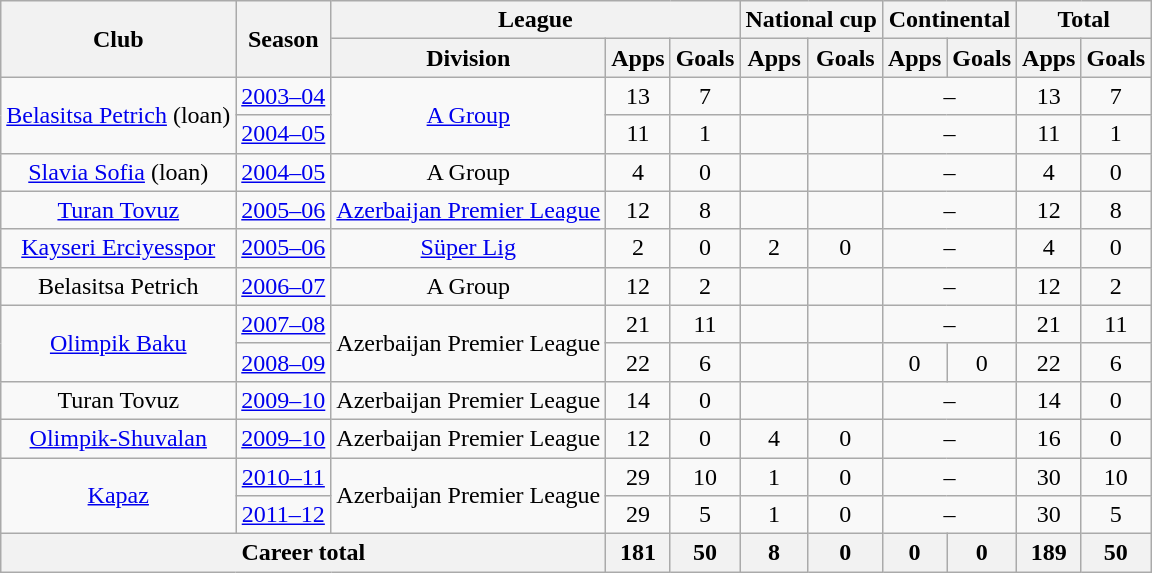<table class="wikitable" style="text-align:center">
<tr>
<th rowspan="2">Club</th>
<th rowspan="2">Season</th>
<th colspan="3">League</th>
<th colspan="2">National cup</th>
<th colspan="2">Continental</th>
<th colspan="2">Total</th>
</tr>
<tr>
<th>Division</th>
<th>Apps</th>
<th>Goals</th>
<th>Apps</th>
<th>Goals</th>
<th>Apps</th>
<th>Goals</th>
<th>Apps</th>
<th>Goals</th>
</tr>
<tr>
<td rowspan="2"><a href='#'>Belasitsa Petrich</a> (loan)</td>
<td><a href='#'>2003–04</a></td>
<td rowspan="2"><a href='#'>A Group</a></td>
<td>13</td>
<td>7</td>
<td></td>
<td></td>
<td colspan="2">–</td>
<td>13</td>
<td>7</td>
</tr>
<tr>
<td><a href='#'>2004–05</a></td>
<td>11</td>
<td>1</td>
<td></td>
<td></td>
<td colspan="2">–</td>
<td>11</td>
<td>1</td>
</tr>
<tr>
<td><a href='#'>Slavia Sofia</a> (loan)</td>
<td><a href='#'>2004–05</a></td>
<td>A Group</td>
<td>4</td>
<td>0</td>
<td></td>
<td></td>
<td colspan="2">–</td>
<td>4</td>
<td>0</td>
</tr>
<tr>
<td><a href='#'>Turan Tovuz</a></td>
<td><a href='#'>2005–06</a></td>
<td><a href='#'>Azerbaijan Premier League</a></td>
<td>12</td>
<td>8</td>
<td></td>
<td></td>
<td colspan="2">–</td>
<td>12</td>
<td>8</td>
</tr>
<tr>
<td><a href='#'>Kayseri Erciyesspor</a></td>
<td><a href='#'>2005–06</a></td>
<td><a href='#'>Süper Lig</a></td>
<td>2</td>
<td>0</td>
<td>2</td>
<td>0</td>
<td colspan="2">–</td>
<td>4</td>
<td>0</td>
</tr>
<tr>
<td>Belasitsa Petrich</td>
<td><a href='#'>2006–07</a></td>
<td>A Group</td>
<td>12</td>
<td>2</td>
<td></td>
<td></td>
<td colspan="2">–</td>
<td>12</td>
<td>2</td>
</tr>
<tr>
<td rowspan="2"><a href='#'>Olimpik Baku</a></td>
<td><a href='#'>2007–08</a></td>
<td rowspan="2">Azerbaijan Premier League</td>
<td>21</td>
<td>11</td>
<td></td>
<td></td>
<td colspan="2">–</td>
<td>21</td>
<td>11</td>
</tr>
<tr>
<td><a href='#'>2008–09</a></td>
<td>22</td>
<td>6</td>
<td></td>
<td></td>
<td>0</td>
<td>0</td>
<td>22</td>
<td>6</td>
</tr>
<tr>
<td>Turan Tovuz</td>
<td><a href='#'>2009–10</a></td>
<td>Azerbaijan Premier League</td>
<td>14</td>
<td>0</td>
<td></td>
<td></td>
<td colspan="2">–</td>
<td>14</td>
<td>0</td>
</tr>
<tr>
<td><a href='#'>Olimpik-Shuvalan</a></td>
<td><a href='#'>2009–10</a></td>
<td>Azerbaijan Premier League</td>
<td>12</td>
<td>0</td>
<td>4</td>
<td>0</td>
<td colspan="2">–</td>
<td>16</td>
<td>0</td>
</tr>
<tr>
<td rowspan="2"><a href='#'>Kapaz</a></td>
<td><a href='#'>2010–11</a></td>
<td rowspan="2">Azerbaijan Premier League</td>
<td>29</td>
<td>10</td>
<td>1</td>
<td>0</td>
<td colspan="2">–</td>
<td>30</td>
<td>10</td>
</tr>
<tr>
<td><a href='#'>2011–12</a></td>
<td>29</td>
<td>5</td>
<td>1</td>
<td>0</td>
<td colspan="2">–</td>
<td>30</td>
<td>5</td>
</tr>
<tr>
<th colspan="3">Career total</th>
<th>181</th>
<th>50</th>
<th>8</th>
<th>0</th>
<th>0</th>
<th>0</th>
<th>189</th>
<th>50</th>
</tr>
</table>
